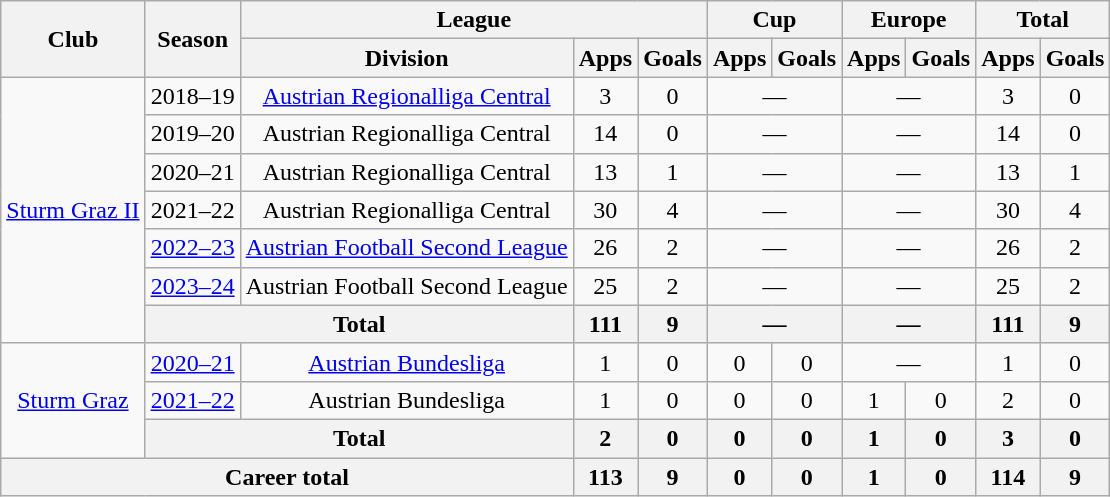<table class="wikitable" style="text-align:center">
<tr>
<th rowspan="2">Club</th>
<th rowspan="2">Season</th>
<th colspan="3">League</th>
<th colspan="2">Cup</th>
<th colspan="2">Europe</th>
<th colspan="2">Total</th>
</tr>
<tr>
<th>Division</th>
<th>Apps</th>
<th>Goals</th>
<th>Apps</th>
<th>Goals</th>
<th>Apps</th>
<th>Goals</th>
<th>Apps</th>
<th>Goals</th>
</tr>
<tr>
<td rowspan="7"><a href='#'>Sturm Graz II</a></td>
<td>2018–19</td>
<td><a href='#'>Austrian Regionalliga Central</a></td>
<td>3</td>
<td>0</td>
<td colspan="2">—</td>
<td colspan="2">—</td>
<td>3</td>
<td>0</td>
</tr>
<tr>
<td>2019–20</td>
<td>Austrian Regionalliga Central</td>
<td>14</td>
<td>0</td>
<td colspan="2">—</td>
<td colspan="2">—</td>
<td>14</td>
<td>0</td>
</tr>
<tr>
<td>2020–21</td>
<td>Austrian Regionalliga Central</td>
<td>13</td>
<td>1</td>
<td colspan="2">—</td>
<td colspan="2">—</td>
<td>13</td>
<td>1</td>
</tr>
<tr>
<td>2021–22</td>
<td>Austrian Regionalliga Central</td>
<td>30</td>
<td>4</td>
<td colspan="2">—</td>
<td colspan="2">—</td>
<td>30</td>
<td>4</td>
</tr>
<tr>
<td><a href='#'>2022–23</a></td>
<td><a href='#'>Austrian Football Second League</a></td>
<td>26</td>
<td>2</td>
<td colspan="2">—</td>
<td colspan="2">—</td>
<td>26</td>
<td>2</td>
</tr>
<tr>
<td><a href='#'>2023–24</a></td>
<td>Austrian Football Second League</td>
<td>25</td>
<td>2</td>
<td colspan="2">—</td>
<td colspan="2">—</td>
<td>25</td>
<td>2</td>
</tr>
<tr>
<th colspan="2">Total</th>
<th>111</th>
<th>9</th>
<th colspan="2">—</th>
<th colspan="2">—</th>
<th>111</th>
<th>9</th>
</tr>
<tr>
<td rowspan="3"><a href='#'>Sturm Graz</a></td>
<td><a href='#'>2020–21</a></td>
<td><a href='#'>Austrian Bundesliga</a></td>
<td>1</td>
<td>0</td>
<td>0</td>
<td>0</td>
<td colspan="2">—</td>
<td>1</td>
<td>0</td>
</tr>
<tr>
<td><a href='#'>2021–22</a></td>
<td>Austrian Bundesliga</td>
<td>1</td>
<td>0</td>
<td>0</td>
<td>0</td>
<td>1</td>
<td>0</td>
<td>2</td>
<td>0</td>
</tr>
<tr>
<th colspan="2">Total</th>
<th>2</th>
<th>0</th>
<th>0</th>
<th>0</th>
<th>1</th>
<th>0</th>
<th>3</th>
<th>0</th>
</tr>
<tr>
<th colspan="3">Career total</th>
<th>113</th>
<th>9</th>
<th>0</th>
<th>0</th>
<th>1</th>
<th>0</th>
<th>114</th>
<th>9</th>
</tr>
</table>
